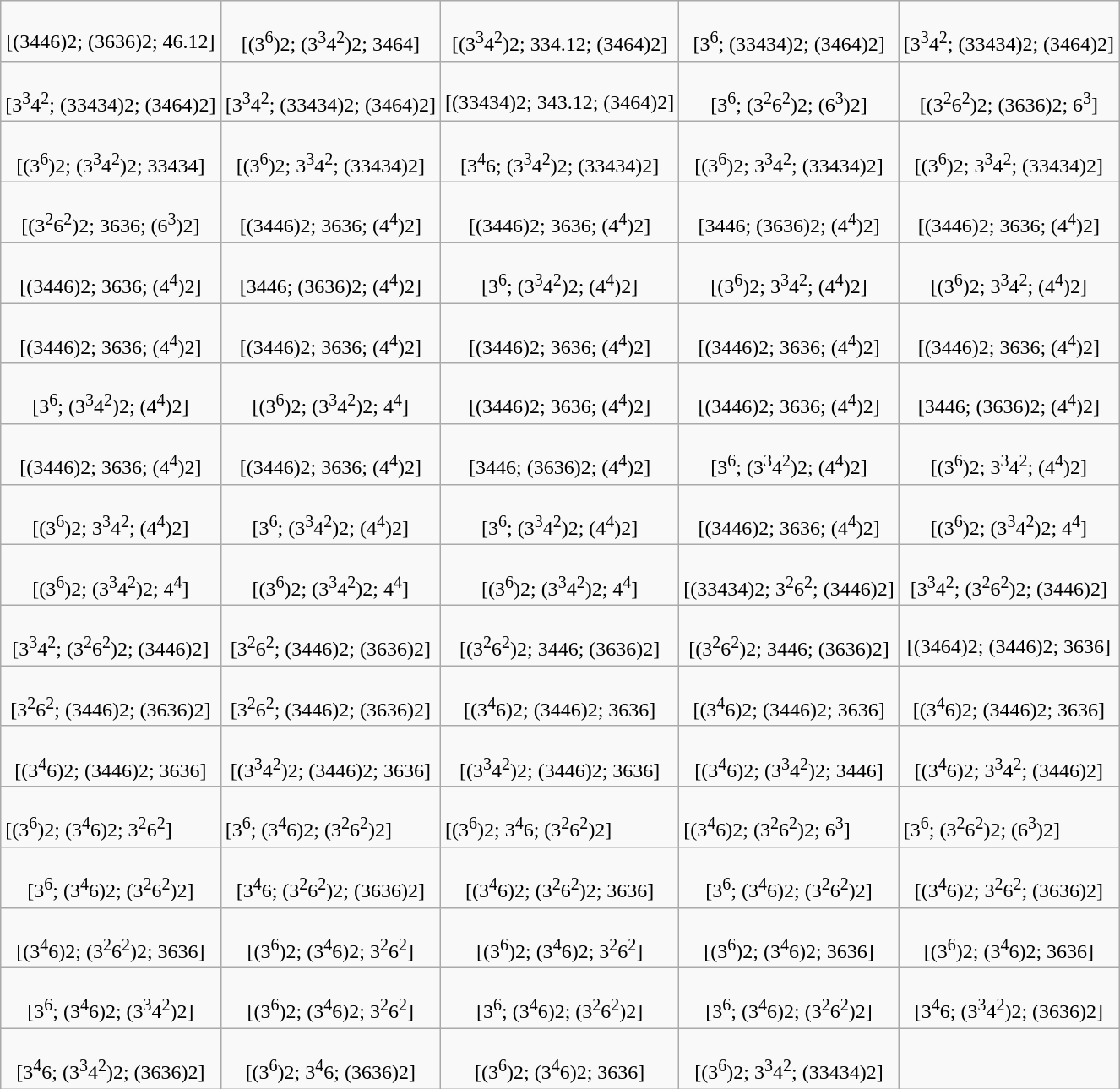<table class=wikitable>
<tr align=center>
<td><br>[(3446)2; (3636)2; 46.12]</td>
<td><br>[(3<sup>6</sup>)2; (3<sup>3</sup>4<sup>2</sup>)2; 3464]</td>
<td><br>[(3<sup>3</sup>4<sup>2</sup>)2; 334.12; (3464)2]</td>
<td><br>[3<sup>6</sup>; (33434)2; (3464)2]</td>
<td><br>[3<sup>3</sup>4<sup>2</sup>; (33434)2; (3464)2]</td>
</tr>
<tr align=center>
<td><br>[3<sup>3</sup>4<sup>2</sup>; (33434)2; (3464)2]</td>
<td><br>[3<sup>3</sup>4<sup>2</sup>; (33434)2; (3464)2]</td>
<td><br>[(33434)2; 343.12; (3464)2]</td>
<td><br>[3<sup>6</sup>; (3<sup>2</sup>6<sup>2</sup>)2; (6<sup>3</sup>)2]</td>
<td><br>[(3<sup>2</sup>6<sup>2</sup>)2; (3636)2; 6<sup>3</sup>]</td>
</tr>
<tr align=center>
<td><br>[(3<sup>6</sup>)2; (3<sup>3</sup>4<sup>2</sup>)2; 33434]</td>
<td><br>[(3<sup>6</sup>)2; 3<sup>3</sup>4<sup>2</sup>; (33434)2]</td>
<td><br>[3<sup>4</sup>6; (3<sup>3</sup>4<sup>2</sup>)2; (33434)2]</td>
<td><br>[(3<sup>6</sup>)2; 3<sup>3</sup>4<sup>2</sup>; (33434)2]</td>
<td><br>[(3<sup>6</sup>)2; 3<sup>3</sup>4<sup>2</sup>; (33434)2]</td>
</tr>
<tr align=center>
<td><br>[(3<sup>2</sup>6<sup>2</sup>)2; 3636; (6<sup>3</sup>)2]</td>
<td><br>[(3446)2; 3636; (4<sup>4</sup>)2]</td>
<td><br>[(3446)2; 3636; (4<sup>4</sup>)2]</td>
<td><br>[3446; (3636)2; (4<sup>4</sup>)2]</td>
<td><br>[(3446)2; 3636; (4<sup>4</sup>)2]</td>
</tr>
<tr align=center>
<td><br>[(3446)2; 3636; (4<sup>4</sup>)2]</td>
<td><br>[3446; (3636)2; (4<sup>4</sup>)2]</td>
<td><br>[3<sup>6</sup>; (3<sup>3</sup>4<sup>2</sup>)2; (4<sup>4</sup>)2]</td>
<td><br>[(3<sup>6</sup>)2; 3<sup>3</sup>4<sup>2</sup>; (4<sup>4</sup>)2]</td>
<td><br>[(3<sup>6</sup>)2; 3<sup>3</sup>4<sup>2</sup>; (4<sup>4</sup>)2]</td>
</tr>
<tr align=center>
<td><br>[(3446)2; 3636; (4<sup>4</sup>)2]</td>
<td><br>[(3446)2; 3636; (4<sup>4</sup>)2]</td>
<td><br>[(3446)2; 3636; (4<sup>4</sup>)2]</td>
<td><br>[(3446)2; 3636; (4<sup>4</sup>)2]</td>
<td><br>[(3446)2; 3636; (4<sup>4</sup>)2]</td>
</tr>
<tr align=center>
<td><br>[3<sup>6</sup>; (3<sup>3</sup>4<sup>2</sup>)2; (4<sup>4</sup>)2]</td>
<td><br>[(3<sup>6</sup>)2; (3<sup>3</sup>4<sup>2</sup>)2; 4<sup>4</sup>]</td>
<td><br>[(3446)2; 3636; (4<sup>4</sup>)2]</td>
<td><br>[(3446)2; 3636; (4<sup>4</sup>)2]</td>
<td><br>[3446; (3636)2; (4<sup>4</sup>)2]</td>
</tr>
<tr align=center>
<td><br>[(3446)2; 3636; (4<sup>4</sup>)2]</td>
<td><br>[(3446)2; 3636; (4<sup>4</sup>)2]</td>
<td><br>[3446; (3636)2; (4<sup>4</sup>)2]</td>
<td><br>[3<sup>6</sup>; (3<sup>3</sup>4<sup>2</sup>)2; (4<sup>4</sup>)2]</td>
<td><br>[(3<sup>6</sup>)2; 3<sup>3</sup>4<sup>2</sup>; (4<sup>4</sup>)2]</td>
</tr>
<tr align=center>
<td><br>[(3<sup>6</sup>)2; 3<sup>3</sup>4<sup>2</sup>; (4<sup>4</sup>)2]</td>
<td><br>[3<sup>6</sup>; (3<sup>3</sup>4<sup>2</sup>)2; (4<sup>4</sup>)2]</td>
<td><br>[3<sup>6</sup>; (3<sup>3</sup>4<sup>2</sup>)2; (4<sup>4</sup>)2]</td>
<td><br>[(3446)2; 3636; (4<sup>4</sup>)2]</td>
<td><br>[(3<sup>6</sup>)2; (3<sup>3</sup>4<sup>2</sup>)2; 4<sup>4</sup>]</td>
</tr>
<tr align=center>
<td><br>[(3<sup>6</sup>)2; (3<sup>3</sup>4<sup>2</sup>)2; 4<sup>4</sup>]</td>
<td><br>[(3<sup>6</sup>)2; (3<sup>3</sup>4<sup>2</sup>)2; 4<sup>4</sup>]</td>
<td><br>[(3<sup>6</sup>)2; (3<sup>3</sup>4<sup>2</sup>)2; 4<sup>4</sup>]</td>
<td><br>[(33434)2; 3<sup>2</sup>6<sup>2</sup>; (3446)2]</td>
<td><br>[3<sup>3</sup>4<sup>2</sup>; (3<sup>2</sup>6<sup>2</sup>)2; (3446)2]</td>
</tr>
<tr align=center>
<td><br>[3<sup>3</sup>4<sup>2</sup>; (3<sup>2</sup>6<sup>2</sup>)2; (3446)2]</td>
<td><br>[3<sup>2</sup>6<sup>2</sup>; (3446)2; (3636)2]</td>
<td><br>[(3<sup>2</sup>6<sup>2</sup>)2; 3446; (3636)2]</td>
<td><br>[(3<sup>2</sup>6<sup>2</sup>)2; 3446; (3636)2]</td>
<td><br>[(3464)2; (3446)2; 3636]</td>
</tr>
<tr align=center>
<td><br>[3<sup>2</sup>6<sup>2</sup>; (3446)2; (3636)2]</td>
<td><br>[3<sup>2</sup>6<sup>2</sup>; (3446)2; (3636)2]</td>
<td><br>[(3<sup>4</sup>6)2; (3446)2; 3636]</td>
<td><br>[(3<sup>4</sup>6)2; (3446)2; 3636]</td>
<td><br>[(3<sup>4</sup>6)2; (3446)2; 3636]</td>
</tr>
<tr align=center>
<td><br>[(3<sup>4</sup>6)2; (3446)2; 3636]</td>
<td><br>[(3<sup>3</sup>4<sup>2</sup>)2; (3446)2; 3636]</td>
<td><br>[(3<sup>3</sup>4<sup>2</sup>)2; (3446)2; 3636]</td>
<td><br>[(3<sup>4</sup>6)2; (3<sup>3</sup>4<sup>2</sup>)2; 3446]</td>
<td><br>[(3<sup>4</sup>6)2; 3<sup>3</sup>4<sup>2</sup>; (3446)2]</td>
</tr>
<tr>
<td><br>[(3<sup>6</sup>)2; (3<sup>4</sup>6)2; 3<sup>2</sup>6<sup>2</sup>]</td>
<td><br>[3<sup>6</sup>; (3<sup>4</sup>6)2; (3<sup>2</sup>6<sup>2</sup>)2]</td>
<td><br>[(3<sup>6</sup>)2; 3<sup>4</sup>6; (3<sup>2</sup>6<sup>2</sup>)2]</td>
<td><br>[(3<sup>4</sup>6)2; (3<sup>2</sup>6<sup>2</sup>)2; 6<sup>3</sup>]</td>
<td><br>[3<sup>6</sup>; (3<sup>2</sup>6<sup>2</sup>)2; (6<sup>3</sup>)2]</td>
</tr>
<tr align=center>
<td><br>[3<sup>6</sup>; (3<sup>4</sup>6)2; (3<sup>2</sup>6<sup>2</sup>)2]</td>
<td><br>[3<sup>4</sup>6; (3<sup>2</sup>6<sup>2</sup>)2; (3636)2]</td>
<td><br>[(3<sup>4</sup>6)2; (3<sup>2</sup>6<sup>2</sup>)2; 3636]</td>
<td><br>[3<sup>6</sup>; (3<sup>4</sup>6)2; (3<sup>2</sup>6<sup>2</sup>)2]</td>
<td><br>[(3<sup>4</sup>6)2; 3<sup>2</sup>6<sup>2</sup>; (3636)2]</td>
</tr>
<tr align=center>
<td><br>[(3<sup>4</sup>6)2; (3<sup>2</sup>6<sup>2</sup>)2; 3636]</td>
<td><br>[(3<sup>6</sup>)2; (3<sup>4</sup>6)2; 3<sup>2</sup>6<sup>2</sup>]</td>
<td><br>[(3<sup>6</sup>)2; (3<sup>4</sup>6)2; 3<sup>2</sup>6<sup>2</sup>]</td>
<td><br>[(3<sup>6</sup>)2; (3<sup>4</sup>6)2; 3636]</td>
<td><br>[(3<sup>6</sup>)2; (3<sup>4</sup>6)2; 3636]</td>
</tr>
<tr align=center>
<td><br>[3<sup>6</sup>; (3<sup>4</sup>6)2; (3<sup>3</sup>4<sup>2</sup>)2]</td>
<td><br>[(3<sup>6</sup>)2; (3<sup>4</sup>6)2; 3<sup>2</sup>6<sup>2</sup>]</td>
<td><br>[3<sup>6</sup>; (3<sup>4</sup>6)2; (3<sup>2</sup>6<sup>2</sup>)2]</td>
<td><br>[3<sup>6</sup>; (3<sup>4</sup>6)2; (3<sup>2</sup>6<sup>2</sup>)2]</td>
<td><br>[3<sup>4</sup>6; (3<sup>3</sup>4<sup>2</sup>)2; (3636)2]</td>
</tr>
<tr align=center>
<td><br>[3<sup>4</sup>6; (3<sup>3</sup>4<sup>2</sup>)2; (3636)2]</td>
<td><br>[(3<sup>6</sup>)2; 3<sup>4</sup>6; (3636)2]</td>
<td><br>[(3<sup>6</sup>)2; (3<sup>4</sup>6)2; 3636]</td>
<td><br>[(3<sup>6</sup>)2; 3<sup>3</sup>4<sup>2</sup>; (33434)2]</td>
</tr>
</table>
